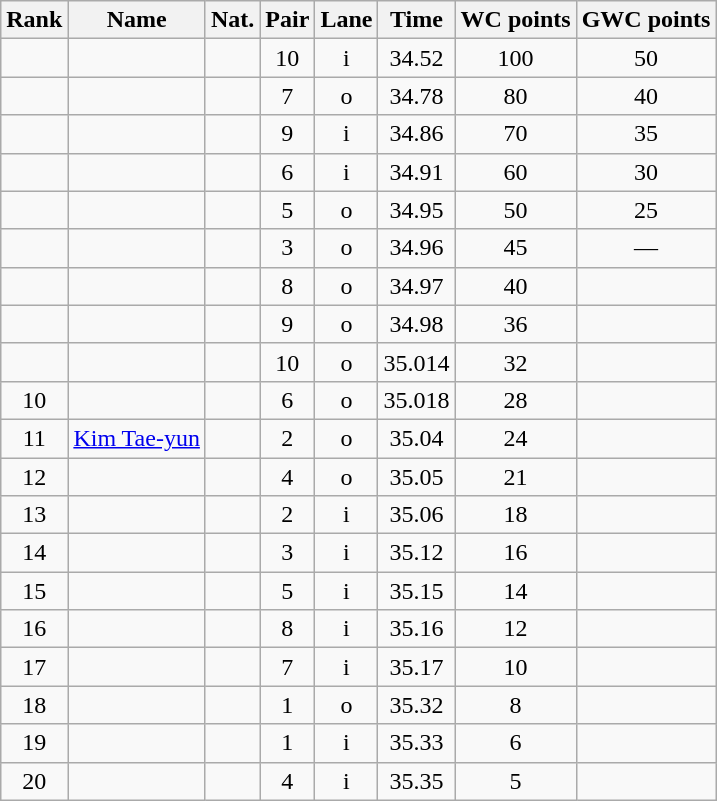<table class="wikitable sortable" style="text-align:center">
<tr>
<th>Rank</th>
<th>Name</th>
<th>Nat.</th>
<th>Pair</th>
<th>Lane</th>
<th>Time</th>
<th>WC points</th>
<th>GWC points</th>
</tr>
<tr>
<td></td>
<td align=left></td>
<td></td>
<td>10</td>
<td>i</td>
<td>34.52</td>
<td>100</td>
<td>50</td>
</tr>
<tr>
<td></td>
<td align=left></td>
<td></td>
<td>7</td>
<td>o</td>
<td>34.78</td>
<td>80</td>
<td>40</td>
</tr>
<tr>
<td></td>
<td align=left></td>
<td></td>
<td>9</td>
<td>i</td>
<td>34.86</td>
<td>70</td>
<td>35</td>
</tr>
<tr>
<td></td>
<td align=left></td>
<td></td>
<td>6</td>
<td>i</td>
<td>34.91</td>
<td>60</td>
<td>30</td>
</tr>
<tr>
<td></td>
<td align=left></td>
<td></td>
<td>5</td>
<td>o</td>
<td>34.95</td>
<td>50</td>
<td>25</td>
</tr>
<tr>
<td></td>
<td align=left></td>
<td></td>
<td>3</td>
<td>o</td>
<td>34.96</td>
<td>45</td>
<td>—</td>
</tr>
<tr>
<td></td>
<td align=left></td>
<td></td>
<td>8</td>
<td>o</td>
<td>34.97</td>
<td>40</td>
<td></td>
</tr>
<tr>
<td></td>
<td align=left></td>
<td></td>
<td>9</td>
<td>o</td>
<td>34.98</td>
<td>36</td>
<td></td>
</tr>
<tr>
<td></td>
<td align=left></td>
<td></td>
<td>10</td>
<td>o</td>
<td>35.014</td>
<td>32</td>
<td></td>
</tr>
<tr>
<td>10</td>
<td align=left></td>
<td></td>
<td>6</td>
<td>o</td>
<td>35.018</td>
<td>28</td>
<td></td>
</tr>
<tr>
<td>11</td>
<td align=left><a href='#'>Kim Tae-yun</a></td>
<td></td>
<td>2</td>
<td>o</td>
<td>35.04</td>
<td>24</td>
<td></td>
</tr>
<tr>
<td>12</td>
<td align=left></td>
<td></td>
<td>4</td>
<td>o</td>
<td>35.05</td>
<td>21</td>
<td></td>
</tr>
<tr>
<td>13</td>
<td align=left></td>
<td></td>
<td>2</td>
<td>i</td>
<td>35.06</td>
<td>18</td>
<td></td>
</tr>
<tr>
<td>14</td>
<td align=left></td>
<td></td>
<td>3</td>
<td>i</td>
<td>35.12</td>
<td>16</td>
<td></td>
</tr>
<tr>
<td>15</td>
<td align=left></td>
<td></td>
<td>5</td>
<td>i</td>
<td>35.15</td>
<td>14</td>
<td></td>
</tr>
<tr>
<td>16</td>
<td align=left></td>
<td></td>
<td>8</td>
<td>i</td>
<td>35.16</td>
<td>12</td>
<td></td>
</tr>
<tr>
<td>17</td>
<td align=left></td>
<td></td>
<td>7</td>
<td>i</td>
<td>35.17</td>
<td>10</td>
<td></td>
</tr>
<tr>
<td>18</td>
<td align=left></td>
<td></td>
<td>1</td>
<td>o</td>
<td>35.32</td>
<td>8</td>
<td></td>
</tr>
<tr>
<td>19</td>
<td align=left></td>
<td></td>
<td>1</td>
<td>i</td>
<td>35.33</td>
<td>6</td>
<td></td>
</tr>
<tr>
<td>20</td>
<td align=left></td>
<td></td>
<td>4</td>
<td>i</td>
<td>35.35</td>
<td>5</td>
<td></td>
</tr>
</table>
